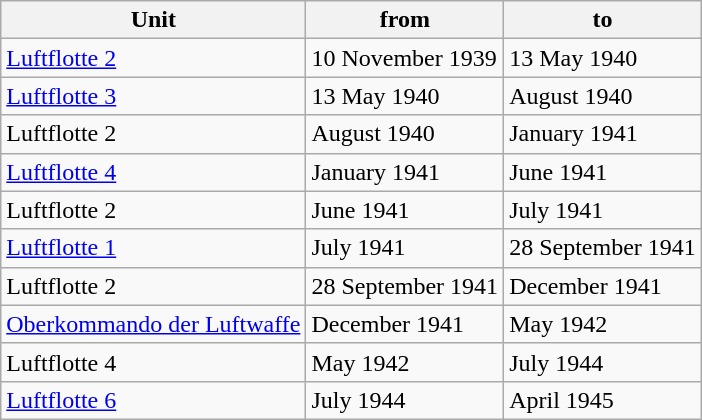<table class="wikitable">
<tr |->
<th>Unit</th>
<th>from</th>
<th>to</th>
</tr>
<tr>
<td><a href='#'>Luftflotte 2</a></td>
<td>10 November 1939</td>
<td>13 May 1940</td>
</tr>
<tr>
<td><a href='#'>Luftflotte 3</a></td>
<td>13 May 1940</td>
<td>August 1940</td>
</tr>
<tr>
<td>Luftflotte 2</td>
<td>August 1940</td>
<td>January 1941</td>
</tr>
<tr>
<td><a href='#'>Luftflotte 4</a></td>
<td>January 1941</td>
<td>June 1941</td>
</tr>
<tr>
<td>Luftflotte 2</td>
<td>June 1941</td>
<td>July 1941</td>
</tr>
<tr>
<td><a href='#'>Luftflotte 1</a></td>
<td>July 1941</td>
<td>28 September 1941</td>
</tr>
<tr>
<td>Luftflotte 2</td>
<td>28 September 1941</td>
<td>December 1941</td>
</tr>
<tr>
<td><a href='#'>Oberkommando der Luftwaffe</a></td>
<td>December 1941</td>
<td>May 1942</td>
</tr>
<tr>
<td>Luftflotte 4</td>
<td>May 1942</td>
<td>July 1944</td>
</tr>
<tr>
<td><a href='#'>Luftflotte 6</a></td>
<td>July 1944</td>
<td>April 1945</td>
</tr>
</table>
